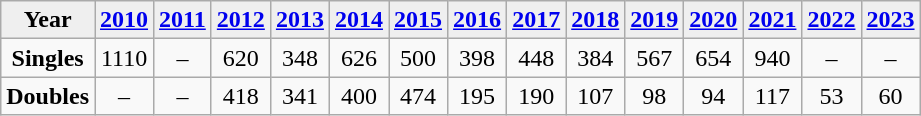<table class="wikitable">
<tr bgcolor="#efefef">
<td align="center"><strong>Year</strong></td>
<td align="center"><strong><a href='#'>2010</a></strong></td>
<td align="center"><strong><a href='#'>2011</a></strong></td>
<td align="center"><strong><a href='#'>2012</a></strong></td>
<td align="center"><strong><a href='#'>2013</a></strong></td>
<td align="center"><strong><a href='#'>2014</a></strong></td>
<td align="center"><strong><a href='#'>2015</a></strong></td>
<td align="center"><strong><a href='#'>2016</a></strong></td>
<td align="center"><strong><a href='#'>2017</a></strong></td>
<td align="center"><strong><a href='#'>2018</a></strong></td>
<td align="center"><strong><a href='#'>2019</a></strong></td>
<td align="center"><strong><a href='#'>2020</a></strong></td>
<td align="center"><strong><a href='#'>2021</a></strong></td>
<td align="center"><strong><a href='#'>2022</a></strong></td>
<td align="center"><strong><a href='#'>2023</a></strong></td>
</tr>
<tr>
<td align="center" valign="top"><strong>Singles</strong></td>
<td align="center" valign="top">1110</td>
<td align="center" valign="top">–</td>
<td align="center" valign="top">620</td>
<td align="center" valign="top">348</td>
<td align="center" valign="top">626</td>
<td align="center" valign="top">500</td>
<td align="center" valign="top">398</td>
<td align="center" valign="top">448</td>
<td align="center" valign="top">384</td>
<td align="center" valign="top">567</td>
<td align="center" valign="top">654</td>
<td align="center" valign="top">940</td>
<td align="center" valign="top">–</td>
<td align="center" valign="top">–</td>
</tr>
<tr>
<td align="center" valign="top"><strong>Doubles</strong></td>
<td align="center" valign="top">–</td>
<td align="center" valign="top">–</td>
<td align="center" valign="top">418</td>
<td align="center" valign="top">341</td>
<td align="center" valign="top">400</td>
<td align="center" valign="top">474</td>
<td align="center" valign="top">195</td>
<td align="center" valign="top">190</td>
<td align="center" valign="top">107</td>
<td align="center" valign="top">98</td>
<td align="center" valign="top">94</td>
<td align="center" valign="top">117</td>
<td align="center" valign="top">53</td>
<td align="center" valign="top">60</td>
</tr>
</table>
